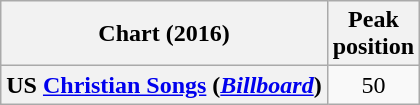<table class="wikitable sortable plainrowheaders" style="text-align:center">
<tr>
<th scope="col">Chart (2016)</th>
<th scope="col">Peak<br>position</th>
</tr>
<tr>
<th scope="row">US <a href='#'>Christian Songs</a> (<em><a href='#'>Billboard</a></em>)</th>
<td>50</td>
</tr>
</table>
